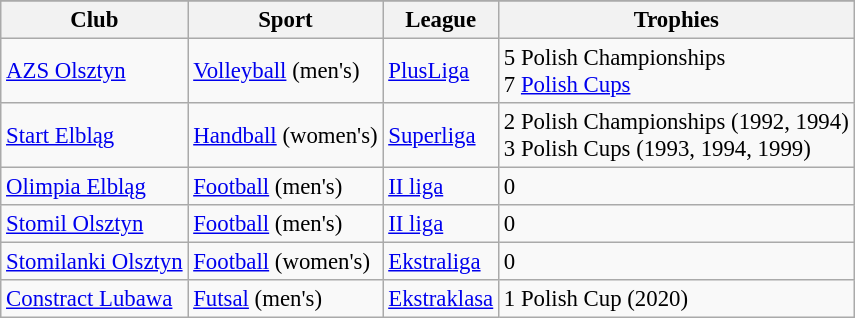<table class="wikitable sortable" style="font-size:95%">
<tr>
</tr>
<tr>
<th>Club</th>
<th>Sport</th>
<th>League</th>
<th>Trophies</th>
</tr>
<tr>
<td><a href='#'>AZS Olsztyn</a></td>
<td><a href='#'>Volleyball</a> (men's)</td>
<td><a href='#'>PlusLiga</a></td>
<td>5 Polish Championships<br>7 <a href='#'>Polish Cups</a></td>
</tr>
<tr>
<td><a href='#'>Start Elbląg</a></td>
<td><a href='#'>Handball</a> (women's)</td>
<td><a href='#'>Superliga</a></td>
<td>2 Polish Championships (1992, 1994)<br>3 Polish Cups (1993, 1994, 1999)</td>
</tr>
<tr>
<td><a href='#'>Olimpia Elbląg</a></td>
<td><a href='#'>Football</a> (men's)</td>
<td><a href='#'>II liga</a></td>
<td>0</td>
</tr>
<tr>
<td><a href='#'>Stomil Olsztyn</a></td>
<td><a href='#'>Football</a> (men's)</td>
<td><a href='#'>II liga</a></td>
<td>0</td>
</tr>
<tr>
<td><a href='#'>Stomilanki Olsztyn</a></td>
<td><a href='#'>Football</a> (women's)</td>
<td><a href='#'>Ekstraliga</a></td>
<td>0</td>
</tr>
<tr>
<td><a href='#'>Constract Lubawa</a></td>
<td><a href='#'>Futsal</a> (men's)</td>
<td><a href='#'>Ekstraklasa</a></td>
<td>1 Polish Cup (2020)</td>
</tr>
</table>
